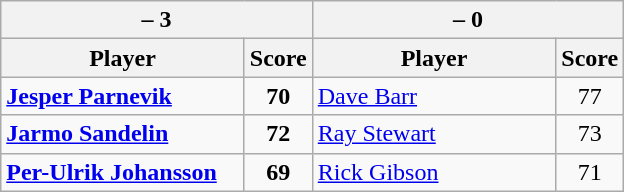<table class=wikitable>
<tr>
<th colspan=2> – 3</th>
<th colspan=2> – 0</th>
</tr>
<tr>
<th width=155>Player</th>
<th>Score</th>
<th width=155>Player</th>
<th>Score</th>
</tr>
<tr>
<td><strong><a href='#'>Jesper Parnevik</a></strong></td>
<td align=center><strong>70</strong></td>
<td><a href='#'>Dave Barr</a></td>
<td align=center>77</td>
</tr>
<tr>
<td><strong><a href='#'>Jarmo Sandelin</a></strong></td>
<td align=center><strong>72</strong></td>
<td><a href='#'>Ray Stewart</a></td>
<td align=center>73</td>
</tr>
<tr>
<td><strong><a href='#'>Per-Ulrik Johansson</a></strong></td>
<td align=center><strong>69</strong></td>
<td><a href='#'>Rick Gibson</a></td>
<td align=center>71</td>
</tr>
</table>
